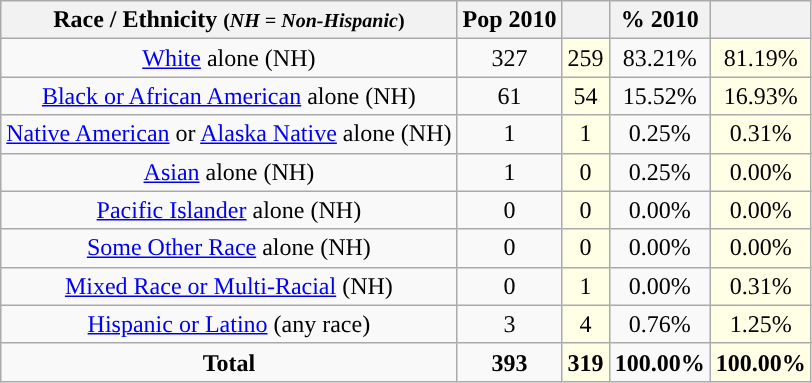<table class="wikitable" style="text-align:center;">
<tr>
<th>Race / Ethnicity <small>(<em>NH = Non-Hispanic</em>)</small></th>
<th>Pop 2010</th>
<th></th>
<th>% 2010</th>
<th></th>
</tr>
<tr>
<td><a href='#'>White</a> alone (NH)</td>
<td>327</td>
<td style='background: #ffffe6;'>259</td>
<td>83.21%</td>
<td style='background: #ffffe6;'>81.19%</td>
</tr>
<tr>
<td><a href='#'>Black or African American</a> alone (NH)</td>
<td>61</td>
<td style='background: #ffffe6;'>54</td>
<td>15.52%</td>
<td style='background: #ffffe6;'>16.93%</td>
</tr>
<tr>
<td><a href='#'>Native American</a> or <a href='#'>Alaska Native</a> alone (NH)</td>
<td>1</td>
<td style='background: #ffffe6;'>1</td>
<td>0.25%</td>
<td style='background: #ffffe6;'>0.31%</td>
</tr>
<tr>
<td><a href='#'>Asian</a> alone (NH)</td>
<td>1</td>
<td style='background: #ffffe6;'>0</td>
<td>0.25%</td>
<td style='background: #ffffe6;'>0.00%</td>
</tr>
<tr>
<td><a href='#'>Pacific Islander</a> alone (NH)</td>
<td>0</td>
<td style='background: #ffffe6;'>0</td>
<td>0.00%</td>
<td style='background: #ffffe6;'>0.00%</td>
</tr>
<tr>
<td><a href='#'>Some Other Race</a> alone (NH)</td>
<td>0</td>
<td style='background: #ffffe6;'>0</td>
<td>0.00%</td>
<td style='background: #ffffe6;'>0.00%</td>
</tr>
<tr>
<td><a href='#'>Mixed Race or Multi-Racial</a> (NH)</td>
<td>0</td>
<td style='background: #ffffe6;'>1</td>
<td>0.00%</td>
<td style='background: #ffffe6;'>0.31%</td>
</tr>
<tr>
<td><a href='#'>Hispanic or Latino</a> (any race)</td>
<td>3</td>
<td style='background: #ffffe6;'>4</td>
<td>0.76%</td>
<td style='background: #ffffe6;'>1.25%</td>
</tr>
<tr>
<td><strong>Total</strong></td>
<td><strong>393</strong></td>
<td style='background: #ffffe6;'><strong>319</strong></td>
<td><strong>100.00%</strong></td>
<td style='background: #ffffe6;'><strong>100.00%</strong></td>
</tr>
</table>
